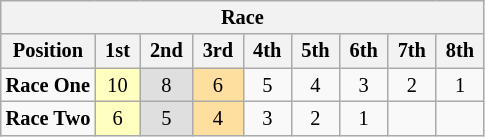<table class="wikitable" style="font-size:85%; text-align:center">
<tr>
<th colspan=11>Race</th>
</tr>
<tr>
<th>Position</th>
<th> 1st </th>
<th> 2nd </th>
<th> 3rd </th>
<th> 4th </th>
<th> 5th </th>
<th> 6th </th>
<th> 7th </th>
<th> 8th </th>
</tr>
<tr>
<td align=left><strong>Race One</strong></td>
<td style="background:#FFFFBF;">10</td>
<td style="background:#DFDFDF;">8</td>
<td style="background:#FFDF9F;">6</td>
<td>5</td>
<td>4</td>
<td>3</td>
<td>2</td>
<td>1</td>
</tr>
<tr>
<td align=left><strong>Race Two</strong></td>
<td style="background:#FFFFBF;">6</td>
<td style="background:#DFDFDF;">5</td>
<td style="background:#FFDF9F;">4</td>
<td>3</td>
<td>2</td>
<td>1</td>
<td></td>
<td></td>
</tr>
</table>
